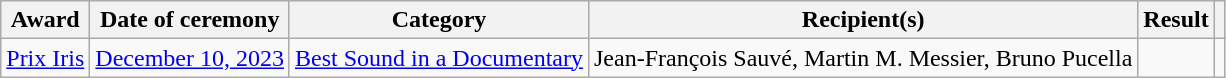<table class="wikitable sortable plainrowheaders">
<tr>
<th scope="col">Award</th>
<th scope="col">Date of ceremony</th>
<th scope="col">Category</th>
<th scope="col">Recipient(s)</th>
<th scope="col">Result</th>
<th scope="col" class="unsortable"></th>
</tr>
<tr>
<td><a href='#'>Prix Iris</a></td>
<td><a href='#'>December 10, 2023</a></td>
<td><a href='#'>Best Sound in a Documentary</a></td>
<td>Jean-François Sauvé, Martin M. Messier, Bruno Pucella</td>
<td></td>
<td></td>
</tr>
</table>
